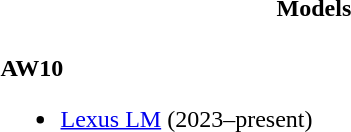<table>
<tr>
<th style="width:50%">Models</th>
</tr>
<tr>
<td style="width:50%"><br><strong>AW10</strong><ul><li><a href='#'>Lexus LM</a> (2023–present)</li></ul></td>
</tr>
</table>
